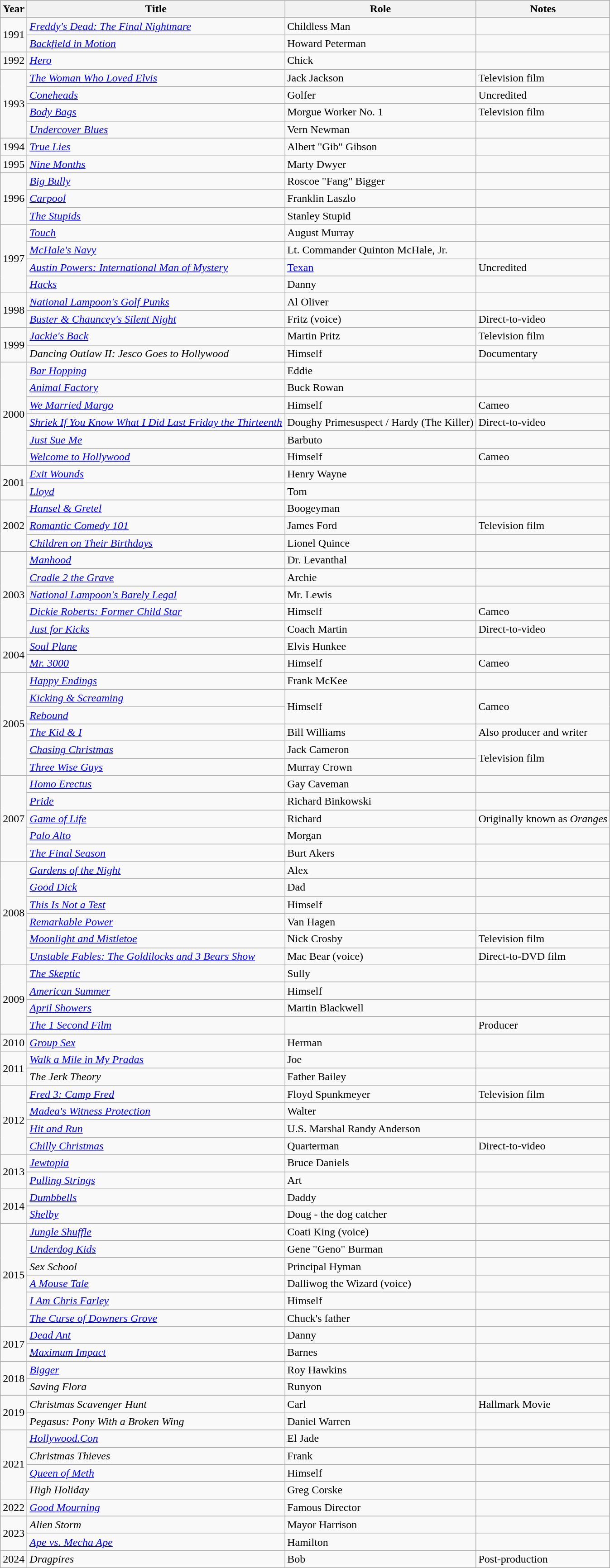<table class="wikitable sortable">
<tr>
<th>Year</th>
<th>Title</th>
<th>Role</th>
<th class="unsortable">Notes</th>
</tr>
<tr>
<td rowspan="2">1991</td>
<td><em><a href='#'>Freddy's Dead: The Final Nightmare</a></em></td>
<td>Childless Man</td>
<td></td>
</tr>
<tr>
<td><em><a href='#'>Backfield in Motion</a></em></td>
<td>Howard Peterman</td>
<td></td>
</tr>
<tr>
<td>1992</td>
<td><em><a href='#'>Hero</a></em></td>
<td>Chick</td>
<td></td>
</tr>
<tr>
<td rowspan="4">1993</td>
<td><em><a href='#'>The Woman Who Loved Elvis</a></em></td>
<td>Jack Jackson</td>
<td>Television film</td>
</tr>
<tr>
<td><em><a href='#'>Coneheads</a></em></td>
<td>Golfer</td>
<td>Uncredited</td>
</tr>
<tr>
<td><em><a href='#'>Body Bags</a></em></td>
<td>Morgue Worker No. 1</td>
<td>Television film</td>
</tr>
<tr>
<td><em><a href='#'>Undercover Blues</a></em></td>
<td>Vern Newman</td>
<td></td>
</tr>
<tr>
<td>1994</td>
<td><em><a href='#'>True Lies</a></em></td>
<td>Albert "Gib" Gibson</td>
<td></td>
</tr>
<tr>
<td>1995</td>
<td><em><a href='#'>Nine Months</a></em></td>
<td>Marty Dwyer</td>
<td></td>
</tr>
<tr>
<td rowspan="3">1996</td>
<td><em><a href='#'>Big Bully</a></em></td>
<td>Roscoe "Fang" Bigger</td>
<td></td>
</tr>
<tr>
<td><em><a href='#'>Carpool</a></em></td>
<td>Franklin Laszlo</td>
<td></td>
</tr>
<tr>
<td><em><a href='#'>The Stupids</a></em></td>
<td>Stanley Stupid</td>
<td></td>
</tr>
<tr>
<td rowspan="4">1997</td>
<td><em><a href='#'>Touch</a></em></td>
<td>August Murray</td>
<td></td>
</tr>
<tr>
<td><em><a href='#'>McHale's Navy</a></em></td>
<td>Lt. Commander Quinton McHale, Jr.</td>
<td></td>
</tr>
<tr>
<td><em><a href='#'>Austin Powers: International Man of Mystery</a></em></td>
<td><a href='#'>Texan</a></td>
<td>Uncredited</td>
</tr>
<tr>
<td><em><a href='#'>Hacks</a></em></td>
<td>Danny</td>
<td></td>
</tr>
<tr>
<td rowspan="2">1998</td>
<td><em><a href='#'>National Lampoon's Golf Punks</a></em></td>
<td>Al Oliver</td>
<td></td>
</tr>
<tr>
<td><em><a href='#'>Buster & Chauncey's Silent Night</a></em></td>
<td>Fritz (voice)</td>
<td>Direct-to-video</td>
</tr>
<tr>
<td rowspan="2">1999</td>
<td><em><a href='#'>Jackie's Back</a></em></td>
<td>Martin Pritz</td>
<td>Television film</td>
</tr>
<tr>
<td><em>Dancing Outlaw II: Jesco Goes to Hollywood</em></td>
<td>Himself</td>
<td>Documentary</td>
</tr>
<tr>
<td rowspan="6">2000</td>
<td><em><a href='#'>Bar Hopping</a></em></td>
<td>Eddie</td>
<td></td>
</tr>
<tr>
<td><em><a href='#'>Animal Factory</a></em></td>
<td>Buck Rowan</td>
<td></td>
</tr>
<tr>
<td><em><a href='#'>We Married Margo</a></em></td>
<td>Himself</td>
<td>Cameo</td>
</tr>
<tr>
<td><em><a href='#'>Shriek If You Know What I Did Last Friday the Thirteenth</a></em></td>
<td>Doughy Primesuspect / Hardy (The Killer)</td>
<td>Direct-to-video</td>
</tr>
<tr>
<td><em><a href='#'>Just Sue Me</a></em></td>
<td>Barbuto</td>
<td></td>
</tr>
<tr>
<td><em><a href='#'>Welcome to Hollywood</a></em></td>
<td>Himself</td>
<td>Cameo</td>
</tr>
<tr>
<td rowspan="2">2001</td>
<td><em><a href='#'>Exit Wounds</a></em></td>
<td>Henry Wayne</td>
<td></td>
</tr>
<tr>
<td><em><a href='#'>Lloyd</a></em></td>
<td>Tom</td>
<td></td>
</tr>
<tr>
<td rowspan="3">2002</td>
<td><em><a href='#'>Hansel & Gretel</a></em></td>
<td>Boogeyman</td>
<td></td>
</tr>
<tr>
<td><em><a href='#'>Romantic Comedy 101</a></em></td>
<td>James Ford</td>
<td>Television film</td>
</tr>
<tr>
<td><em><a href='#'>Children on Their Birthdays</a></em></td>
<td>Lionel Quince</td>
<td></td>
</tr>
<tr>
<td rowspan="5">2003</td>
<td><em><a href='#'>Manhood</a></em></td>
<td>Dr. Levanthal</td>
<td></td>
</tr>
<tr>
<td><em><a href='#'>Cradle 2 the Grave</a></em></td>
<td>Archie</td>
<td></td>
</tr>
<tr>
<td><em><a href='#'>National Lampoon's Barely Legal</a></em></td>
<td>Mr. Lewis</td>
<td></td>
</tr>
<tr>
<td><em><a href='#'>Dickie Roberts: Former Child Star</a></em></td>
<td>Himself</td>
<td>Cameo</td>
</tr>
<tr>
<td><em><a href='#'>Just for Kicks</a></em></td>
<td>Coach Martin</td>
<td>Direct-to-video</td>
</tr>
<tr>
<td rowspan="2">2004</td>
<td><em><a href='#'>Soul Plane</a></em></td>
<td>Elvis Hunkee</td>
<td></td>
</tr>
<tr>
<td><em><a href='#'>Mr. 3000</a></em></td>
<td>Himself</td>
<td>Cameo</td>
</tr>
<tr>
<td rowspan="6">2005</td>
<td><em><a href='#'>Happy Endings</a></em></td>
<td>Frank McKee</td>
<td></td>
</tr>
<tr>
<td><em><a href='#'>Kicking & Screaming</a></em></td>
<td rowspan="2">Himself</td>
<td rowspan="2">Cameo</td>
</tr>
<tr>
<td><em><a href='#'>Rebound</a></em></td>
</tr>
<tr>
<td><em><a href='#'>The Kid & I</a></em></td>
<td>Bill Williams</td>
<td>Also producer and writer</td>
</tr>
<tr>
<td><em><a href='#'>Chasing Christmas</a></em></td>
<td>Jack Cameron</td>
<td rowspan="2">Television film</td>
</tr>
<tr>
<td><em><a href='#'>Three Wise Guys</a></em></td>
<td>Murray Crown</td>
</tr>
<tr>
<td rowspan="5">2007</td>
<td><em><a href='#'>Homo Erectus</a></em></td>
<td>Gay Caveman</td>
<td></td>
</tr>
<tr>
<td><em><a href='#'>Pride</a></em></td>
<td>Richard Binkowski</td>
<td></td>
</tr>
<tr>
<td><em><a href='#'>Game of Life</a></em></td>
<td>Richard</td>
<td>Originally known as <em>Oranges</em></td>
</tr>
<tr>
<td><em><a href='#'>Palo Alto</a></em></td>
<td>Morgan</td>
<td></td>
</tr>
<tr>
<td><em><a href='#'>The Final Season</a></em></td>
<td>Burt Akers</td>
<td></td>
</tr>
<tr>
<td rowspan="6">2008</td>
<td><em><a href='#'>Gardens of the Night</a></em></td>
<td>Alex</td>
<td></td>
</tr>
<tr>
<td><em><a href='#'>Good Dick</a></em></td>
<td>Dad</td>
<td></td>
</tr>
<tr>
<td><em><a href='#'>This Is Not a Test</a></em></td>
<td>Himself</td>
<td></td>
</tr>
<tr>
<td><em><a href='#'>Remarkable Power</a></em></td>
<td>Van Hagen</td>
<td></td>
</tr>
<tr>
<td><em><a href='#'>Moonlight and Mistletoe</a></em></td>
<td>Nick Crosby</td>
<td>Television film</td>
</tr>
<tr>
<td><em><a href='#'>Unstable Fables: The Goldilocks and 3 Bears Show</a></em></td>
<td>Mac Bear (voice)</td>
<td>Direct-to-DVD film</td>
</tr>
<tr>
<td rowspan="4">2009</td>
<td><em><a href='#'>The Skeptic</a></em></td>
<td>Sully</td>
<td></td>
</tr>
<tr>
<td><em><a href='#'>American Summer</a></em></td>
<td>Himself</td>
<td></td>
</tr>
<tr>
<td><em><a href='#'>April Showers</a></em></td>
<td>Martin Blackwell</td>
<td></td>
</tr>
<tr>
<td><em><a href='#'>The 1 Second Film</a></em></td>
<td></td>
<td>Producer</td>
</tr>
<tr>
<td>2010</td>
<td><em><a href='#'>Group Sex</a></em></td>
<td>Herman</td>
<td></td>
</tr>
<tr>
<td rowspan="2">2011</td>
<td><em><a href='#'>Walk a Mile in My Pradas</a></em></td>
<td>Joe</td>
<td></td>
</tr>
<tr>
<td><em>The Jerk Theory</em></td>
<td>Father Bailey</td>
<td></td>
</tr>
<tr>
<td rowspan="4">2012</td>
<td><em><a href='#'>Fred 3: Camp Fred</a></em></td>
<td>Floyd Spunkmeyer</td>
<td>Television film</td>
</tr>
<tr>
<td><em><a href='#'>Madea's Witness Protection</a></em></td>
<td>Walter</td>
<td></td>
</tr>
<tr>
<td><em><a href='#'>Hit and Run</a></em></td>
<td>U.S. Marshal Randy Anderson</td>
<td></td>
</tr>
<tr>
<td><em><a href='#'>Chilly Christmas</a></em></td>
<td>Quarterman</td>
<td>Direct-to-video</td>
</tr>
<tr>
<td rowspan="2">2013</td>
<td><em><a href='#'>Jewtopia</a></em></td>
<td>Bruce Daniels</td>
<td></td>
</tr>
<tr>
<td><em><a href='#'>Pulling Strings</a></em></td>
<td>Art</td>
<td></td>
</tr>
<tr>
<td rowspan="2">2014</td>
<td><em><a href='#'>Dumbbells</a></em></td>
<td>Daddy</td>
<td></td>
</tr>
<tr>
<td><em><a href='#'>Shelby</a></em></td>
<td>Doug - the dog catcher</td>
<td></td>
</tr>
<tr>
<td rowspan="6">2015</td>
<td><em><a href='#'>Jungle Shuffle</a></em></td>
<td>Coati King (voice)</td>
<td></td>
</tr>
<tr>
<td><em><a href='#'>Underdog Kids</a></em></td>
<td>Gene "Geno" Burman</td>
<td></td>
</tr>
<tr>
<td><em>Sex School</em></td>
<td>Principal Hyman</td>
<td></td>
</tr>
<tr>
<td><em><a href='#'>A Mouse Tale</a></em></td>
<td>Dalliwog the Wizard (voice)</td>
<td></td>
</tr>
<tr>
<td><em><a href='#'>I Am Chris Farley</a></em></td>
<td>Himself</td>
<td></td>
</tr>
<tr>
<td><em><a href='#'>The Curse of Downers Grove</a></em></td>
<td>Chuck's father</td>
<td></td>
</tr>
<tr>
<td rowspan="2">2017</td>
<td><em><a href='#'>Dead Ant</a></em></td>
<td>Danny</td>
<td></td>
</tr>
<tr>
<td><em><a href='#'>Maximum Impact</a></em></td>
<td>Barnes</td>
<td></td>
</tr>
<tr>
<td rowspan="2">2018</td>
<td><em><a href='#'>Bigger</a></em></td>
<td>Roy Hawkins</td>
<td></td>
</tr>
<tr>
<td><em>Saving Flora</em></td>
<td>Runyon</td>
<td></td>
</tr>
<tr>
<td rowspan="2">2019</td>
<td><em>Christmas Scavenger Hunt</em></td>
<td>Carl</td>
<td>Hallmark Movie</td>
</tr>
<tr>
<td><em>Pegasus: Pony With a Broken Wing</em></td>
<td>Daniel Warren</td>
<td></td>
</tr>
<tr>
<td rowspan="4">2021</td>
<td><em><a href='#'>Hollywood.Con</a></em></td>
<td>El Jade</td>
<td></td>
</tr>
<tr>
<td><em>Christmas Thieves</em></td>
<td>Frank</td>
<td></td>
</tr>
<tr>
<td><em><a href='#'>Queen of Meth</a></em></td>
<td>Himself</td>
<td></td>
</tr>
<tr>
<td><em>High Holiday</em></td>
<td>Greg Corske</td>
</tr>
<tr>
<td>2022</td>
<td><em><a href='#'>Good Mourning</a></em></td>
<td>Famous Director</td>
<td></td>
</tr>
<tr>
<td rowspan="2">2023</td>
<td><em>Alien Storm</em></td>
<td>Mayor Harrison</td>
<td></td>
</tr>
<tr>
<td><em><a href='#'>Ape vs. Mecha Ape</a></em></td>
<td>Hamilton</td>
<td></td>
</tr>
<tr>
<td>2024</td>
<td><em>Dragpires</em></td>
<td>Bob</td>
<td>Post-production</td>
</tr>
</table>
